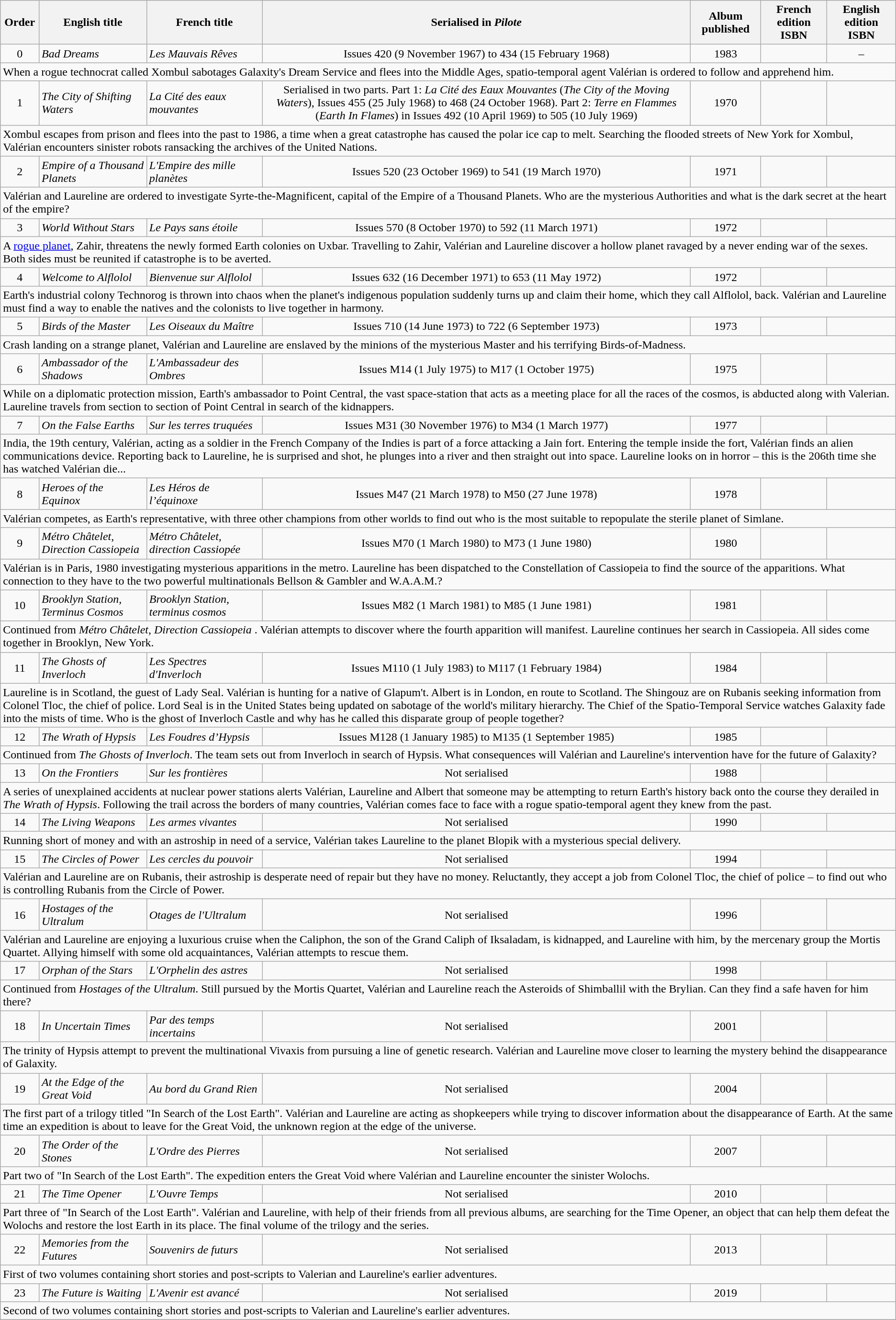<table class="wikitable" style="text-align: center;">
<tr>
<th>Order</th>
<th>English title</th>
<th>French title</th>
<th>Serialised in <em>Pilote</em></th>
<th>Album published</th>
<th>French edition ISBN</th>
<th>English edition ISBN</th>
</tr>
<tr>
<td>0</td>
<td style="text-align: left;"><em>Bad Dreams</em></td>
<td style="text-align: left;"><em>Les Mauvais Rêves</em></td>
<td>Issues 420 (9 November 1967) to 434 (15 February 1968)</td>
<td>1983</td>
<td></td>
<td>–</td>
</tr>
<tr style="text-align: left;">
<td colspan="7">When a rogue technocrat called Xombul sabotages Galaxity's Dream Service and flees into the Middle Ages, spatio-temporal agent Valérian is ordered to follow and apprehend him.</td>
</tr>
<tr>
<td>1</td>
<td style="text-align: left;"><em>The City of Shifting Waters</em></td>
<td style="text-align: left;"><em>La Cité des eaux mouvantes</em></td>
<td>Serialised in two parts. Part 1: <em>La Cité des Eaux Mouvantes</em> (<em>The City of the Moving Waters</em>), Issues 455 (25 July 1968) to 468 (24 October 1968). Part 2: <em>Terre en Flammes</em> (<em>Earth In Flames</em>) in Issues 492 (10 April 1969) to 505 (10 July 1969)</td>
<td>1970</td>
<td></td>
<td></td>
</tr>
<tr style="text-align: left;">
<td colspan="7">Xombul escapes from prison and flees into the past to 1986, a time when a great catastrophe has caused the polar ice cap to melt. Searching the flooded streets of New York for Xombul, Valérian encounters sinister robots ransacking the archives of the United Nations.</td>
</tr>
<tr>
<td>2</td>
<td style="text-align: left;"><em>Empire of a Thousand Planets</em></td>
<td style="text-align: left;"><em>L'Empire des mille planètes</em></td>
<td>Issues 520 (23 October 1969) to 541 (19 March 1970)</td>
<td>1971</td>
<td></td>
<td></td>
</tr>
<tr style="text-align: left;">
<td colspan="7">Valérian and Laureline are ordered to investigate Syrte-the-Magnificent, capital of the Empire of a Thousand Planets. Who are the mysterious Authorities and what is the dark secret at the heart of the empire?</td>
</tr>
<tr>
<td>3</td>
<td style="text-align: left;"><em>World Without Stars</em></td>
<td style="text-align: left;"><em>Le Pays sans étoile</em></td>
<td>Issues 570 (8 October 1970) to 592 (11 March 1971)</td>
<td>1972</td>
<td></td>
<td></td>
</tr>
<tr style="text-align: left;">
<td colspan="7">A <a href='#'>rogue planet</a>, Zahir, threatens the newly formed Earth colonies on Uxbar. Travelling to Zahir, Valérian and Laureline discover a hollow planet ravaged by a never ending war of the sexes. Both sides must be reunited if catastrophe is to be averted.</td>
</tr>
<tr>
<td>4</td>
<td style="text-align: left;"><em>Welcome to Alflolol</em></td>
<td style="text-align: left;"><em>Bienvenue sur Alflolol</em></td>
<td>Issues 632 (16 December 1971) to 653 (11 May 1972)</td>
<td>1972</td>
<td></td>
<td></td>
</tr>
<tr style="text-align: left;">
<td colspan="7">Earth's industrial colony Technorog is thrown into chaos when the planet's indigenous population suddenly turns up and claim their home, which they call Alflolol, back. Valérian and Laureline must find a way to enable the natives and the colonists to live together in harmony.</td>
</tr>
<tr>
<td>5</td>
<td style="text-align: left;"><em>Birds of the Master</em></td>
<td style="text-align: left;"><em>Les Oiseaux du Maître</em></td>
<td>Issues 710 (14 June 1973) to 722 (6 September 1973)</td>
<td>1973</td>
<td></td>
<td></td>
</tr>
<tr style="text-align: left;">
<td colspan="7">Crash landing on a strange planet, Valérian and Laureline are enslaved by the minions of the mysterious Master and his terrifying Birds-of-Madness.</td>
</tr>
<tr>
<td>6</td>
<td style="text-align: left;"><em>Ambassador of the Shadows</em></td>
<td style="text-align: left;"><em>L'Ambassadeur des Ombres</em></td>
<td>Issues M14 (1 July 1975) to M17 (1 October 1975)</td>
<td>1975</td>
<td></td>
<td></td>
</tr>
<tr style="text-align: left;">
<td colspan="7">While on a diplomatic protection mission, Earth's ambassador to Point Central, the vast space-station that acts as a meeting place for all the races of the cosmos, is abducted along with Valerian. Laureline travels from section to section of Point Central in search of the kidnappers.</td>
</tr>
<tr>
<td>7</td>
<td style="text-align: left;"><em>On the False Earths</em></td>
<td style="text-align: left;"><em>Sur les terres truquées</em></td>
<td>Issues M31 (30 November 1976) to M34 (1 March 1977)</td>
<td>1977</td>
<td></td>
<td></td>
</tr>
<tr style="text-align: left;">
<td colspan="7">India, the 19th century, Valérian, acting as a soldier in the French Company of the Indies is part of a force attacking a Jain fort. Entering the temple inside the fort, Valérian finds an alien communications device. Reporting back to Laureline, he is surprised and shot, he plunges into a river and then straight out into space. Laureline looks on in horror – this is the 206th time she has watched Valérian die...</td>
</tr>
<tr>
<td>8</td>
<td style="text-align: left;"><em>Heroes of the Equinox</em></td>
<td style="text-align: left;"><em>Les Héros de l’équinoxe</em></td>
<td>Issues M47 (21 March 1978) to M50 (27 June 1978)</td>
<td>1978</td>
<td></td>
<td></td>
</tr>
<tr style="text-align: left;">
<td colspan="7">Valérian competes, as Earth's representative, with three other champions from other worlds to find out who is the most suitable to repopulate the sterile planet of Simlane.</td>
</tr>
<tr>
<td>9</td>
<td style="text-align: left;"><em>Métro Châtelet, Direction Cassiopeia</em></td>
<td style="text-align: left;"><em>Métro Châtelet, direction Cassiopée</em></td>
<td>Issues M70 (1 March 1980) to M73 (1 June 1980)</td>
<td>1980</td>
<td></td>
<td></td>
</tr>
<tr style="text-align: left;">
<td colspan="7">Valérian is in Paris, 1980 investigating mysterious apparitions in the metro. Laureline has been dispatched to the Constellation of Cassiopeia to find the source of the apparitions. What connection to they have to the two powerful multinationals Bellson & Gambler and W.A.A.M.?</td>
</tr>
<tr>
<td>10</td>
<td style="text-align: left;"><em>Brooklyn Station, Terminus Cosmos</em></td>
<td style="text-align: left;"><em>Brooklyn Station, terminus cosmos</em></td>
<td>Issues M82 (1 March 1981) to M85 (1 June 1981)</td>
<td>1981</td>
<td></td>
<td></td>
</tr>
<tr style="text-align: left;">
<td colspan="7">Continued from <em>Métro Châtelet, Direction Cassiopeia </em>. Valérian attempts to discover where the fourth apparition will manifest. Laureline continues her search in Cassiopeia. All sides come together in Brooklyn, New York.</td>
</tr>
<tr>
<td>11</td>
<td style="text-align: left;"><em>The Ghosts of Inverloch</em></td>
<td style="text-align: left;"><em>Les Spectres d'Inverloch</em></td>
<td>Issues M110 (1 July 1983) to M117 (1 February 1984)</td>
<td>1984</td>
<td></td>
<td></td>
</tr>
<tr style="text-align: left;">
<td colspan="7">Laureline is in Scotland, the guest of Lady Seal. Valérian is hunting for a native of Glapum't. Albert is in London, en route to Scotland. The Shingouz are on Rubanis seeking information from Colonel Tloc, the chief of police. Lord Seal is in the United States being updated on sabotage of the world's military hierarchy. The Chief of the Spatio-Temporal Service watches Galaxity fade into the mists of time. Who is the ghost of Inverloch Castle and why has he called this disparate group of people together?</td>
</tr>
<tr>
<td>12</td>
<td style="text-align: left;"><em>The Wrath of Hypsis</em></td>
<td style="text-align: left;"><em>Les Foudres d’Hypsis</em></td>
<td>Issues M128 (1 January 1985) to M135 (1 September 1985)</td>
<td>1985</td>
<td></td>
<td></td>
</tr>
<tr style="text-align: left;">
<td colspan="7">Continued from <em>The Ghosts of Inverloch</em>. The team sets out from Inverloch in search of Hypsis. What consequences will Valérian and Laureline's intervention have for the future of Galaxity?</td>
</tr>
<tr>
<td>13</td>
<td style="text-align: left;"><em>On the Frontiers</em></td>
<td style="text-align: left;"><em>Sur les frontières</em></td>
<td>Not serialised</td>
<td>1988</td>
<td></td>
<td></td>
</tr>
<tr style="text-align: left;">
<td colspan="7">A series of unexplained accidents at nuclear power stations alerts Valérian, Laureline and Albert that someone may be attempting to return Earth's history back onto the course they derailed in <em>The Wrath of Hypsis</em>. Following the trail across the borders of many countries, Valérian comes face to face with a rogue spatio-temporal agent they knew from the past.</td>
</tr>
<tr>
<td>14</td>
<td style="text-align: left;"><em>The Living Weapons</em></td>
<td style="text-align: left;"><em>Les armes vivantes</em></td>
<td>Not serialised</td>
<td>1990</td>
<td></td>
<td></td>
</tr>
<tr style="text-align: left;">
<td colspan="7">Running short of money and with an astroship in need of a service, Valérian takes Laureline to the planet Blopik with a mysterious special delivery.</td>
</tr>
<tr>
<td>15</td>
<td style="text-align: left;"><em>The Circles of Power</em></td>
<td style="text-align: left;"><em>Les cercles du pouvoir</em></td>
<td>Not serialised</td>
<td>1994</td>
<td></td>
<td></td>
</tr>
<tr style="text-align: left;">
<td colspan="7">Valérian and Laureline are on Rubanis, their astroship is desperate need of repair but they have no money. Reluctantly, they accept a job from Colonel Tloc, the chief of police – to find out who is controlling Rubanis from the Circle of Power.</td>
</tr>
<tr>
<td>16</td>
<td style="text-align: left;"><em>Hostages of the Ultralum</em></td>
<td style="text-align: left;"><em>Otages de l'Ultralum</em></td>
<td>Not serialised</td>
<td>1996</td>
<td></td>
<td></td>
</tr>
<tr style="text-align: left;">
<td colspan="7">Valérian and Laureline are enjoying a luxurious cruise when the Caliphon, the son of the Grand Caliph of Iksaladam, is kidnapped, and Laureline with him, by the mercenary group the Mortis Quartet. Allying himself with some old acquaintances, Valérian attempts to rescue them.</td>
</tr>
<tr>
<td>17</td>
<td style="text-align: left;"><em>Orphan of the Stars</em></td>
<td style="text-align: left;"><em>L'Orphelin des astres</em></td>
<td>Not serialised</td>
<td>1998</td>
<td></td>
<td></td>
</tr>
<tr style="text-align: left;">
<td colspan="7">Continued from <em>Hostages of the Ultralum</em>. Still pursued by the Mortis Quartet, Valérian and Laureline reach the Asteroids of Shimballil with the Brylian. Can they find a safe haven for him there?</td>
</tr>
<tr>
<td>18</td>
<td style="text-align: left;"><em>In Uncertain Times</em></td>
<td style="text-align: left;"><em>Par des temps incertains</em></td>
<td>Not serialised</td>
<td>2001</td>
<td></td>
<td></td>
</tr>
<tr style="text-align: left;">
<td colspan="7">The trinity of Hypsis attempt to prevent the multinational Vivaxis from pursuing a line of genetic research. Valérian and Laureline move closer to learning the mystery behind the disappearance of Galaxity.</td>
</tr>
<tr>
<td>19</td>
<td style="text-align: left;"><em>At the Edge of the Great Void</em></td>
<td style="text-align: left;"><em>Au bord du Grand Rien</em></td>
<td>Not serialised</td>
<td>2004</td>
<td></td>
<td></td>
</tr>
<tr style="text-align: left;">
<td colspan="7">The first part of a trilogy titled "In Search of the Lost Earth". Valérian and Laureline are acting as shopkeepers while trying to discover information about the disappearance of Earth. At the same time an expedition is about to leave for the Great Void, the unknown region at the edge of the universe.</td>
</tr>
<tr>
<td>20</td>
<td style="text-align: left;"><em>The Order of the Stones</em></td>
<td style="text-align: left;"><em>L'Ordre des Pierres</em></td>
<td>Not serialised</td>
<td>2007</td>
<td></td>
<td></td>
</tr>
<tr style="text-align: left;">
<td colspan="7">Part two of "In Search of the Lost Earth". The expedition enters the Great Void where Valérian and Laureline encounter the sinister Wolochs.</td>
</tr>
<tr>
<td>21</td>
<td style="text-align: left;"><em>The Time Opener</em></td>
<td style="text-align: left;"><em>L'Ouvre Temps</em></td>
<td>Not serialised</td>
<td>2010</td>
<td></td>
<td></td>
</tr>
<tr style="text-align: left;">
<td colspan="7">Part three of "In Search of the Lost Earth". Valérian and Laureline, with help of their friends from all previous albums, are searching for the Time Opener, an object that can help them defeat the Wolochs and restore the lost Earth in its place. The final volume of the trilogy and the series.</td>
</tr>
<tr>
<td>22</td>
<td style="text-align: left;"><em>Memories from the Futures</em></td>
<td style="text-align: left;"><em>Souvenirs de futurs</em></td>
<td>Not serialised</td>
<td>2013</td>
<td></td>
<td></td>
</tr>
<tr style="text-align: left;">
<td colspan="7">First of two volumes containing short stories and post-scripts to Valerian and Laureline's earlier adventures.</td>
</tr>
<tr>
<td>23</td>
<td style="text-align: left;"><em>The Future is Waiting</em></td>
<td style="text-align: left;"><em>L'Avenir est avancé</em></td>
<td>Not serialised</td>
<td>2019</td>
<td></td>
<td></td>
</tr>
<tr style="text-align: left;">
<td colspan="7">Second of two volumes containing short stories and post-scripts to Valerian and Laureline's earlier adventures.</td>
</tr>
<tr>
</tr>
</table>
